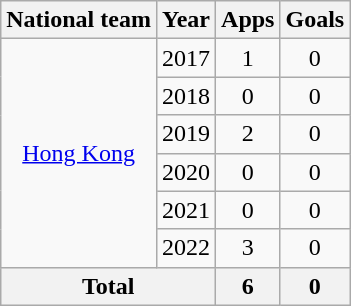<table class="wikitable" style="text-align:center">
<tr>
<th>National team</th>
<th>Year</th>
<th>Apps</th>
<th>Goals</th>
</tr>
<tr>
<td rowspan="6"><a href='#'>Hong Kong</a></td>
<td>2017</td>
<td>1</td>
<td>0</td>
</tr>
<tr>
<td>2018</td>
<td>0</td>
<td>0</td>
</tr>
<tr>
<td>2019</td>
<td>2</td>
<td>0</td>
</tr>
<tr>
<td>2020</td>
<td>0</td>
<td>0</td>
</tr>
<tr>
<td>2021</td>
<td>0</td>
<td>0</td>
</tr>
<tr>
<td>2022</td>
<td>3</td>
<td>0</td>
</tr>
<tr>
<th colspan=2>Total</th>
<th>6</th>
<th>0</th>
</tr>
</table>
